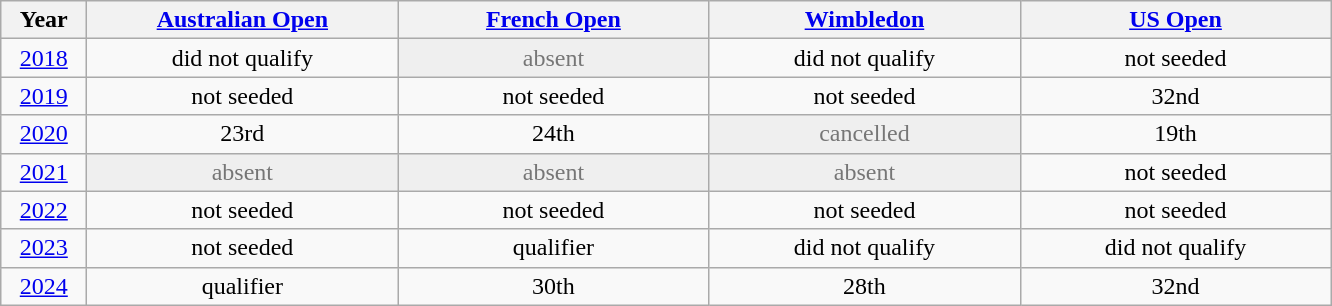<table class=wikitable style=text-align:center>
<tr>
<th width=50>Year</th>
<th width=200><a href='#'>Australian Open</a></th>
<th width=200><a href='#'>French Open</a></th>
<th width=200><a href='#'>Wimbledon</a></th>
<th width=200><a href='#'>US Open</a></th>
</tr>
<tr>
<td><a href='#'>2018</a></td>
<td>did not qualify</td>
<td style="color:#767676;background:#efefef;">absent</td>
<td>did not qualify</td>
<td>not seeded</td>
</tr>
<tr>
<td><a href='#'>2019</a></td>
<td>not seeded</td>
<td>not seeded</td>
<td>not seeded</td>
<td>32nd</td>
</tr>
<tr>
<td><a href='#'>2020</a></td>
<td>23rd</td>
<td>24th</td>
<td style="color:#767676;background:#efefef;">cancelled</td>
<td>19th</td>
</tr>
<tr>
<td><a href='#'>2021</a></td>
<td style="color:#767676;background:#efefef;">absent</td>
<td style="color:#767676;background:#efefef;">absent</td>
<td style="color:#767676;background:#efefef;">absent</td>
<td>not seeded</td>
</tr>
<tr>
<td><a href='#'>2022</a></td>
<td>not seeded</td>
<td>not seeded</td>
<td>not seeded</td>
<td>not seeded</td>
</tr>
<tr>
<td><a href='#'>2023</a></td>
<td>not seeded</td>
<td>qualifier</td>
<td>did not qualify</td>
<td>did not qualify</td>
</tr>
<tr>
<td><a href='#'>2024</a></td>
<td>qualifier</td>
<td>30th</td>
<td>28th</td>
<td>32nd</td>
</tr>
</table>
